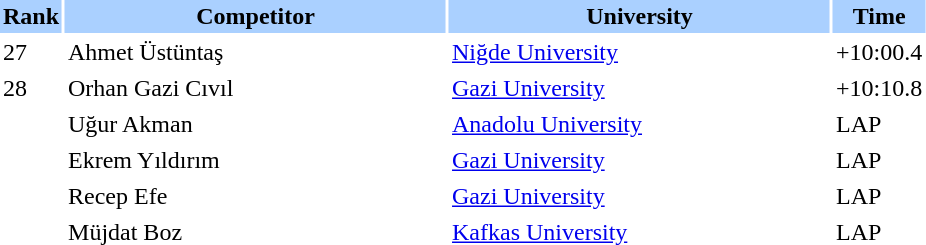<table border="0" cellspacing="2" cellpadding="2">
<tr bgcolor=AAD0FF>
<th width=20>Rank</th>
<th width=250>Competitor</th>
<th width=250>University</th>
<th width=50>Time</th>
</tr>
<tr>
<td>27</td>
<td>Ahmet Üstüntaş</td>
<td><a href='#'>Niğde University</a></td>
<td>+10:00.4</td>
</tr>
<tr>
<td>28</td>
<td>Orhan Gazi Cıvıl</td>
<td><a href='#'>Gazi University</a></td>
<td>+10:10.8</td>
</tr>
<tr>
<td></td>
<td>Uğur Akman</td>
<td><a href='#'>Anadolu University</a></td>
<td>LAP</td>
</tr>
<tr>
<td></td>
<td>Ekrem Yıldırım</td>
<td><a href='#'>Gazi University</a></td>
<td>LAP</td>
</tr>
<tr>
<td></td>
<td>Recep Efe</td>
<td><a href='#'>Gazi University</a></td>
<td>LAP</td>
</tr>
<tr>
<td></td>
<td>Müjdat Boz</td>
<td><a href='#'>Kafkas University</a></td>
<td>LAP</td>
</tr>
</table>
